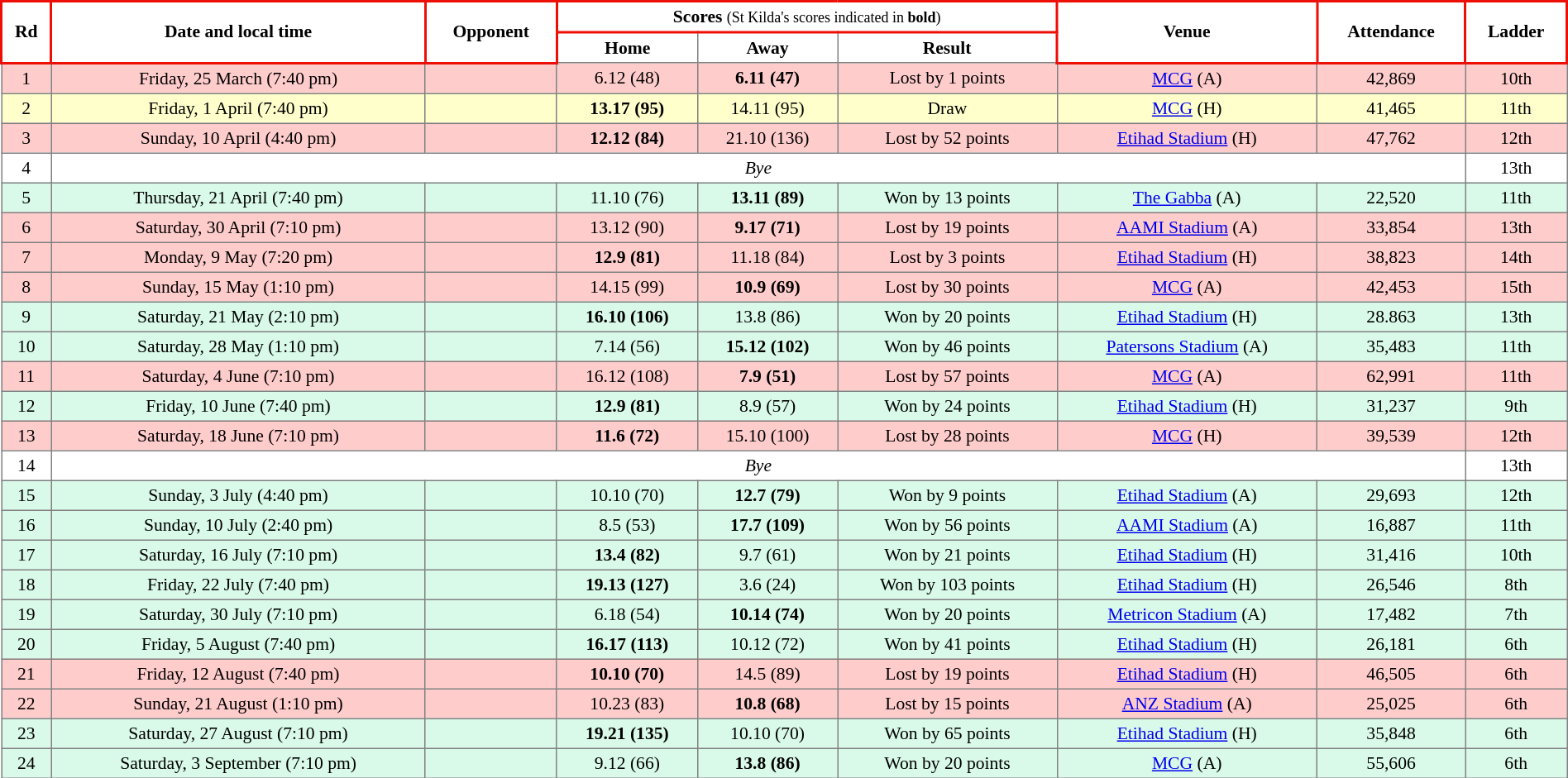<table border="1" cellpadding="3" cellspacing="0" style="border-collapse:collapse; font-size:90%; text-align:center; width:100%;">
<tr style="background:white; color: black;">
<td rowspan=2 style="border: solid #ED0F05 2px;"><strong>Rd</strong></td>
<td rowspan=2 style="border: solid #ED0F05 2px;"><strong>Date and local time</strong></td>
<td rowspan=2 style="border: solid #ED0F05 2px;"><strong>Opponent</strong></td>
<td colspan=3 style="border: solid #ED0F05 2px;"><strong>Scores</strong> <small>(St Kilda's scores indicated in <strong>bold</strong>)</small></td>
<td rowspan=2 style="border: solid #ED0F05 2px;"><strong>Venue</strong></td>
<td rowspan=2 style="border: solid #ED0F05 2px;"><strong>Attendance</strong></td>
<td rowspan=2 style="border: solid #ED0F05 2px;"><strong>Ladder</strong></td>
</tr>
<tr>
<th><span>Home</span></th>
<th><span>Away</span></th>
<th><span>Result</span></th>
</tr>
<tr style="background:#fcc;">
<td>1</td>
<td>Friday, 25 March (7:40 pm)</td>
<td></td>
<td>6.12 (48)</td>
<td><strong>6.11 (47)</strong></td>
<td>Lost by 1 points</td>
<td><a href='#'>MCG</a> (A)</td>
<td>42,869</td>
<td>10th</td>
</tr>
<tr style="background:#ffc;">
<td>2</td>
<td>Friday, 1 April (7:40 pm)</td>
<td></td>
<td><strong>13.17 (95)</strong></td>
<td>14.11 (95)</td>
<td>Draw</td>
<td><a href='#'>MCG</a> (H)</td>
<td>41,465</td>
<td>11th</td>
</tr>
<tr style="background:#fcc;">
<td>3</td>
<td>Sunday, 10 April (4:40 pm)</td>
<td></td>
<td><strong>12.12 (84)</strong></td>
<td>21.10 (136)</td>
<td>Lost by 52 points</td>
<td><a href='#'>Etihad Stadium</a> (H)</td>
<td>47,762</td>
<td>12th</td>
</tr>
<tr style="background:white">
<td>4</td>
<td colspan="7"><em>Bye</em></td>
<td>13th</td>
</tr>
<tr style="background:#d9f9e9">
<td>5</td>
<td>Thursday, 21 April (7:40 pm)</td>
<td></td>
<td>11.10 (76)</td>
<td><strong>13.11 (89)</strong></td>
<td>Won by 13 points</td>
<td><a href='#'>The Gabba</a> (A)</td>
<td>22,520</td>
<td>11th</td>
</tr>
<tr style="background:#fcc;">
<td>6</td>
<td>Saturday, 30 April (7:10 pm)</td>
<td></td>
<td>13.12 (90)</td>
<td><strong>9.17 (71)</strong></td>
<td>Lost by 19 points</td>
<td><a href='#'>AAMI Stadium</a> (A)</td>
<td>33,854</td>
<td>13th</td>
</tr>
<tr style="background:#fcc;">
<td>7</td>
<td>Monday, 9 May (7:20 pm)</td>
<td></td>
<td><strong>12.9 (81)</strong></td>
<td>11.18 (84)</td>
<td>Lost by 3 points</td>
<td><a href='#'>Etihad Stadium</a> (H)</td>
<td>38,823</td>
<td>14th</td>
</tr>
<tr style="background:#fcc;">
<td>8</td>
<td>Sunday, 15 May (1:10 pm)</td>
<td></td>
<td>14.15 (99)</td>
<td><strong>10.9 (69)</strong></td>
<td>Lost by 30 points</td>
<td><a href='#'>MCG</a> (A)</td>
<td>42,453</td>
<td>15th</td>
</tr>
<tr style="background:#d9f9e9">
<td>9</td>
<td>Saturday, 21 May (2:10 pm)</td>
<td></td>
<td><strong>16.10 (106)</strong></td>
<td>13.8 (86)</td>
<td>Won by 20 points</td>
<td><a href='#'>Etihad Stadium</a> (H)</td>
<td>28.863</td>
<td>13th</td>
</tr>
<tr style="background:#d9f9e9">
<td>10</td>
<td>Saturday, 28 May (1:10 pm)</td>
<td></td>
<td>7.14 (56)</td>
<td><strong>15.12 (102)</strong></td>
<td>Won by 46 points</td>
<td><a href='#'>Patersons Stadium</a> (A)</td>
<td>35,483</td>
<td>11th</td>
</tr>
<tr style="background:#fcc;">
<td>11</td>
<td>Saturday, 4 June (7:10 pm)</td>
<td></td>
<td>16.12 (108)</td>
<td><strong>7.9 (51)</strong></td>
<td>Lost by 57 points</td>
<td><a href='#'>MCG</a> (A)</td>
<td>62,991</td>
<td>11th</td>
</tr>
<tr style="background:#d9f9e9">
<td>12</td>
<td>Friday, 10 June (7:40 pm)</td>
<td></td>
<td><strong>12.9 (81)</strong></td>
<td>8.9 (57)</td>
<td>Won by 24 points</td>
<td><a href='#'>Etihad Stadium</a> (H)</td>
<td>31,237</td>
<td>9th</td>
</tr>
<tr style="background:#fcc;">
<td>13</td>
<td>Saturday, 18 June (7:10 pm)</td>
<td></td>
<td><strong>11.6 (72)</strong></td>
<td>15.10 (100)</td>
<td>Lost by 28 points</td>
<td><a href='#'>MCG</a> (H)</td>
<td>39,539</td>
<td>12th</td>
</tr>
<tr style="background:white">
<td>14</td>
<td colspan="7"><em>Bye</em></td>
<td>13th</td>
</tr>
<tr style="background:#d9f9e9">
<td>15</td>
<td>Sunday, 3 July (4:40 pm)</td>
<td></td>
<td>10.10 (70)</td>
<td><strong>12.7 (79)</strong></td>
<td>Won by 9 points</td>
<td><a href='#'>Etihad Stadium</a> (A)</td>
<td>29,693</td>
<td>12th</td>
</tr>
<tr style="background:#d9f9e9">
<td>16</td>
<td>Sunday, 10 July (2:40 pm)</td>
<td></td>
<td>8.5 (53)</td>
<td><strong>17.7 (109)</strong></td>
<td>Won by 56 points</td>
<td><a href='#'>AAMI Stadium</a> (A)</td>
<td>16,887</td>
<td>11th</td>
</tr>
<tr style="background:#d9f9e9">
<td>17</td>
<td>Saturday, 16 July (7:10 pm)</td>
<td></td>
<td><strong>13.4 (82)</strong></td>
<td>9.7 (61)</td>
<td>Won by 21 points</td>
<td><a href='#'>Etihad Stadium</a> (H)</td>
<td>31,416</td>
<td>10th</td>
</tr>
<tr style="background:#d9f9e9">
<td>18</td>
<td>Friday, 22 July (7:40 pm)</td>
<td></td>
<td><strong>19.13 (127)</strong></td>
<td>3.6 (24)</td>
<td>Won by 103 points</td>
<td><a href='#'>Etihad Stadium</a> (H)</td>
<td>26,546</td>
<td>8th</td>
</tr>
<tr style="background:#d9f9e9">
<td>19</td>
<td>Saturday, 30 July (7:10 pm)</td>
<td></td>
<td>6.18 (54)</td>
<td><strong>10.14 (74)</strong></td>
<td>Won by 20 points</td>
<td><a href='#'>Metricon Stadium</a> (A)</td>
<td>17,482</td>
<td>7th</td>
</tr>
<tr style="background:#d9f9e9">
<td>20</td>
<td>Friday, 5 August (7:40 pm)</td>
<td></td>
<td><strong>16.17 (113)</strong></td>
<td>10.12 (72)</td>
<td>Won by 41 points</td>
<td><a href='#'>Etihad Stadium</a> (H)</td>
<td>26,181</td>
<td>6th</td>
</tr>
<tr style="background:#fcc;">
<td>21</td>
<td>Friday, 12 August (7:40 pm)</td>
<td></td>
<td><strong>10.10 (70)</strong></td>
<td>14.5 (89)</td>
<td>Lost by 19 points</td>
<td><a href='#'>Etihad Stadium</a> (H)</td>
<td>46,505</td>
<td>6th</td>
</tr>
<tr style="background:#fcc;">
<td>22</td>
<td>Sunday, 21 August (1:10 pm)</td>
<td></td>
<td>10.23 (83)</td>
<td><strong>10.8 (68)</strong></td>
<td>Lost by 15 points</td>
<td><a href='#'>ANZ Stadium</a> (A)</td>
<td>25,025</td>
<td>6th</td>
</tr>
<tr style="background:#d9f9e9">
<td>23</td>
<td>Saturday, 27 August (7:10 pm)</td>
<td></td>
<td><strong>19.21 (135)</strong></td>
<td>10.10 (70)</td>
<td>Won by 65 points</td>
<td><a href='#'>Etihad Stadium</a> (H)</td>
<td>35,848</td>
<td>6th</td>
</tr>
<tr style="background:#d9f9e9">
<td>24</td>
<td>Saturday, 3 September (7:10 pm)</td>
<td></td>
<td>9.12 (66)</td>
<td><strong>13.8 (86)</strong></td>
<td>Won by 20 points</td>
<td><a href='#'>MCG</a> (A)</td>
<td>55,606</td>
<td>6th</td>
</tr>
</table>
